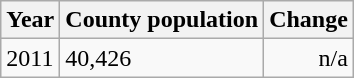<table class="wikitable">
<tr>
<th>Year</th>
<th>County population</th>
<th>Change</th>
</tr>
<tr>
<td>2011</td>
<td>40,426</td>
<td align="right">n/a</td>
</tr>
</table>
